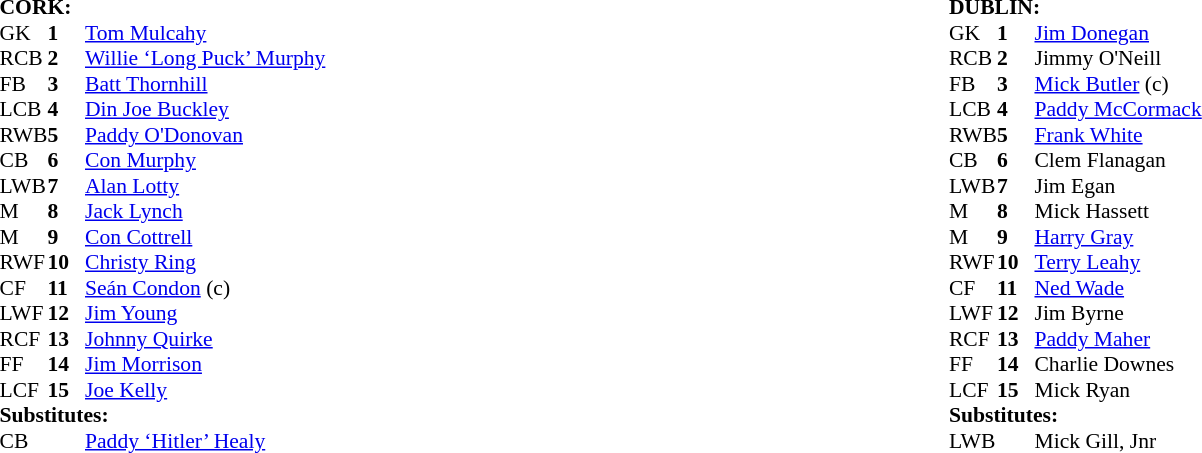<table width="100%">
<tr>
<td style="vertical-align:top" width="50%"><br><table style="font-size: 90%; align:center" cellspacing="0" cellpadding="0">
<tr>
<td colspan="4"><strong>CORK:</strong></td>
</tr>
<tr>
<th width="25"></th>
<th width="25"></th>
</tr>
<tr>
<td>GK</td>
<td><strong>1</strong></td>
<td><a href='#'>Tom Mulcahy</a></td>
</tr>
<tr>
<td>RCB</td>
<td><strong>2</strong></td>
<td><a href='#'>Willie ‘Long Puck’ Murphy</a></td>
</tr>
<tr>
<td>FB</td>
<td><strong>3</strong></td>
<td><a href='#'>Batt Thornhill</a></td>
</tr>
<tr>
<td>LCB</td>
<td><strong>4</strong></td>
<td><a href='#'>Din Joe Buckley</a></td>
</tr>
<tr>
<td>RWB</td>
<td><strong>5</strong></td>
<td><a href='#'>Paddy O'Donovan</a></td>
</tr>
<tr>
<td>CB</td>
<td><strong>6</strong></td>
<td><a href='#'>Con Murphy</a></td>
<td></td>
</tr>
<tr>
<td>LWB</td>
<td><strong>7</strong></td>
<td><a href='#'>Alan Lotty</a></td>
</tr>
<tr>
<td>M</td>
<td><strong>8</strong></td>
<td><a href='#'>Jack Lynch</a></td>
</tr>
<tr>
<td>M</td>
<td><strong>9</strong></td>
<td><a href='#'>Con Cottrell</a></td>
</tr>
<tr>
<td>RWF</td>
<td><strong>10</strong></td>
<td><a href='#'>Christy Ring</a></td>
</tr>
<tr>
<td>CF</td>
<td><strong>11</strong></td>
<td><a href='#'>Seán Condon</a> (c)</td>
</tr>
<tr>
<td>LWF</td>
<td><strong>12</strong></td>
<td><a href='#'>Jim Young</a></td>
</tr>
<tr>
<td>RCF</td>
<td><strong>13</strong></td>
<td><a href='#'>Johnny Quirke</a></td>
</tr>
<tr>
<td>FF</td>
<td><strong>14</strong></td>
<td><a href='#'>Jim Morrison</a></td>
</tr>
<tr>
<td>LCF</td>
<td><strong>15</strong></td>
<td><a href='#'>Joe Kelly</a></td>
</tr>
<tr>
<td colspan="4"><strong>Substitutes:</strong></td>
</tr>
<tr>
<td>CB</td>
<td></td>
<td><a href='#'>Paddy ‘Hitler’ Healy</a></td>
<td></td>
</tr>
</table>
</td>
<td style="vertical-align:top"></td>
<td style="vertical-align:top" width="50%"><br><table style="font-size: 90%" cellspacing="0" cellpadding="0">
<tr>
<td colspan="4"><strong>DUBLIN:</strong></td>
</tr>
<tr>
<th width="25"></th>
<th width="25"></th>
</tr>
<tr>
<td>GK</td>
<td><strong>1</strong></td>
<td><a href='#'>Jim Donegan</a></td>
</tr>
<tr>
<td>RCB</td>
<td><strong>2</strong></td>
<td>Jimmy O'Neill</td>
</tr>
<tr>
<td>FB</td>
<td><strong>3</strong></td>
<td><a href='#'>Mick Butler</a> (c)</td>
</tr>
<tr>
<td>LCB</td>
<td><strong>4</strong></td>
<td><a href='#'>Paddy McCormack</a></td>
</tr>
<tr>
<td>RWB</td>
<td><strong>5</strong></td>
<td><a href='#'>Frank White</a></td>
</tr>
<tr>
<td>CB</td>
<td><strong>6</strong></td>
<td>Clem Flanagan</td>
</tr>
<tr>
<td>LWB</td>
<td><strong>7</strong></td>
<td>Jim Egan</td>
<td></td>
</tr>
<tr>
<td>M</td>
<td><strong>8</strong></td>
<td>Mick Hassett</td>
</tr>
<tr>
<td>M</td>
<td><strong>9</strong></td>
<td><a href='#'>Harry Gray</a></td>
</tr>
<tr>
<td>RWF</td>
<td><strong>10</strong></td>
<td><a href='#'>Terry Leahy</a></td>
</tr>
<tr>
<td>CF</td>
<td><strong>11</strong></td>
<td><a href='#'>Ned Wade</a></td>
</tr>
<tr>
<td>LWF</td>
<td><strong>12</strong></td>
<td>Jim Byrne</td>
</tr>
<tr>
<td>RCF</td>
<td><strong>13</strong></td>
<td><a href='#'>Paddy Maher</a></td>
</tr>
<tr>
<td>FF</td>
<td><strong>14</strong></td>
<td>Charlie Downes</td>
</tr>
<tr>
<td>LCF</td>
<td><strong>15</strong></td>
<td>Mick Ryan</td>
</tr>
<tr>
<td colspan="4"><strong>Substitutes:</strong></td>
</tr>
<tr>
<td>LWB</td>
<td></td>
<td>Mick Gill, Jnr</td>
<td></td>
</tr>
</table>
</td>
</tr>
</table>
